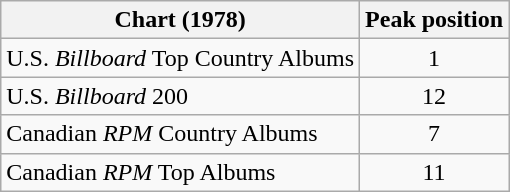<table class="wikitable">
<tr>
<th>Chart (1978)</th>
<th>Peak position</th>
</tr>
<tr>
<td>U.S. <em>Billboard</em> Top Country Albums</td>
<td style="text-align:center;">1</td>
</tr>
<tr>
<td>U.S. <em>Billboard</em> 200</td>
<td style="text-align:center;">12</td>
</tr>
<tr>
<td>Canadian <em>RPM</em> Country Albums</td>
<td style="text-align:center;">7</td>
</tr>
<tr>
<td>Canadian <em>RPM</em> Top Albums</td>
<td style="text-align:center;">11</td>
</tr>
</table>
